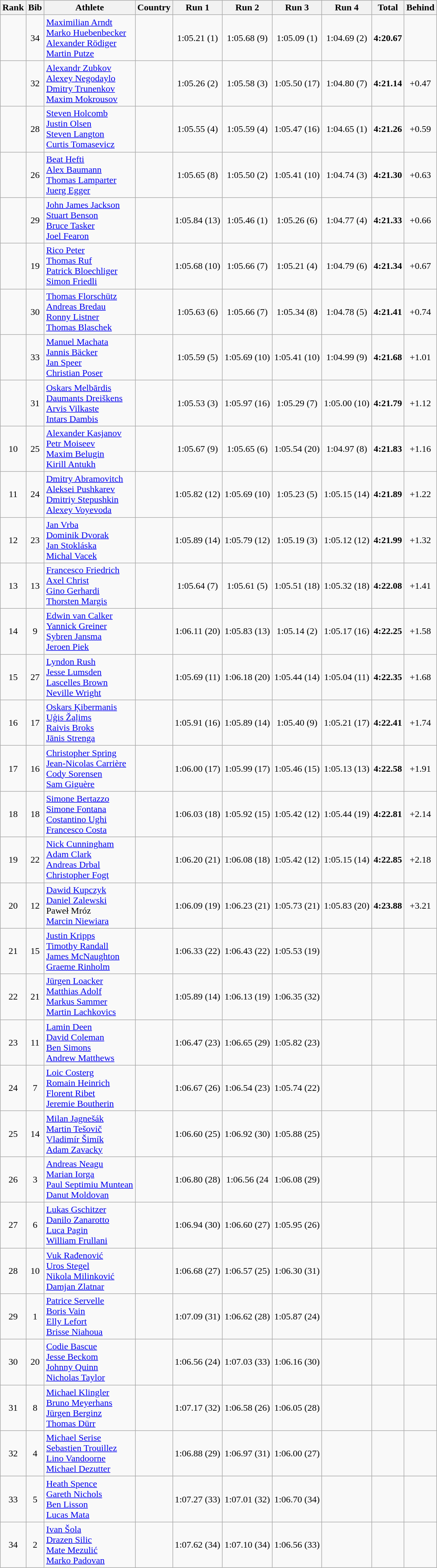<table class="wikitable sortable" style="text-align:center">
<tr bgcolor=efefef>
<th>Rank</th>
<th>Bib</th>
<th>Athlete</th>
<th>Country</th>
<th>Run 1</th>
<th>Run 2</th>
<th>Run 3</th>
<th>Run 4</th>
<th>Total</th>
<th>Behind</th>
</tr>
<tr>
<td></td>
<td>34</td>
<td align=left><a href='#'>Maximilian Arndt</a><br><a href='#'>Marko Huebenbecker</a><br><a href='#'>Alexander Rödiger</a><br><a href='#'>Martin Putze</a></td>
<td align=left></td>
<td>1:05.21 (1)</td>
<td>1:05.68 (9)</td>
<td>1:05.09 (1)</td>
<td>1:04.69 (2)</td>
<td><strong>4:20.67</strong></td>
<td></td>
</tr>
<tr>
<td></td>
<td>32</td>
<td align=left><a href='#'>Alexandr Zubkov</a><br><a href='#'>Alexey Negodaylo</a><br><a href='#'>Dmitry Trunenkov</a><br><a href='#'>Maxim Mokrousov</a></td>
<td align=left></td>
<td>1:05.26 (2)</td>
<td>1:05.58 (3)</td>
<td>1:05.50 (17)</td>
<td>1:04.80 (7)</td>
<td><strong>4:21.14</strong></td>
<td>+0.47</td>
</tr>
<tr>
<td></td>
<td>28</td>
<td align=left><a href='#'>Steven Holcomb</a><br><a href='#'>Justin Olsen</a><br><a href='#'>Steven Langton</a><br><a href='#'>Curtis Tomasevicz</a></td>
<td align=left></td>
<td>1:05.55 (4)</td>
<td>1:05.59 (4)</td>
<td>1:05.47 (16)</td>
<td>1:04.65 (1)</td>
<td><strong>4:21.26</strong></td>
<td>+0.59</td>
</tr>
<tr>
<td></td>
<td>26</td>
<td align=left><a href='#'>Beat Hefti</a><br><a href='#'>Alex Baumann</a><br><a href='#'>Thomas Lamparter</a><br><a href='#'>Juerg Egger</a></td>
<td align=left></td>
<td>1:05.65 (8)</td>
<td>1:05.50 (2)</td>
<td>1:05.41 (10)</td>
<td>1:04.74 (3)</td>
<td><strong>4:21.30</strong></td>
<td>+0.63</td>
</tr>
<tr>
<td></td>
<td>29</td>
<td align=left><a href='#'>John James Jackson</a><br><a href='#'>Stuart Benson</a><br><a href='#'>Bruce Tasker</a><br><a href='#'>Joel Fearon</a></td>
<td align=left></td>
<td>1:05.84 (13)</td>
<td>1:05.46 (1)</td>
<td>1:05.26 (6)</td>
<td>1:04.77 (4)</td>
<td><strong>4:21.33 </strong></td>
<td>+0.66</td>
</tr>
<tr>
<td></td>
<td>19</td>
<td align=left><a href='#'>Rico Peter</a><br><a href='#'>Thomas Ruf</a><br><a href='#'>Patrick Bloechliger</a><br><a href='#'>Simon Friedli</a></td>
<td align=left></td>
<td>1:05.68 (10)</td>
<td>1:05.66 (7)</td>
<td>1:05.21 (4)</td>
<td>1:04.79 (6)</td>
<td><strong>4:21.34</strong></td>
<td>+0.67</td>
</tr>
<tr>
<td></td>
<td>30</td>
<td align=left><a href='#'>Thomas Florschütz</a><br><a href='#'>Andreas Bredau</a><br><a href='#'>Ronny Listner</a><br><a href='#'>Thomas Blaschek</a></td>
<td align=left></td>
<td>1:05.63 (6)</td>
<td>1:05.66 (7)</td>
<td>1:05.34 (8)</td>
<td>1:04.78 (5)</td>
<td><strong>4:21.41</strong></td>
<td>+0.74</td>
</tr>
<tr>
<td></td>
<td>33</td>
<td align=left><a href='#'>Manuel Machata</a><br><a href='#'>Jannis Bäcker</a><br><a href='#'>Jan Speer</a><br><a href='#'>Christian Poser</a></td>
<td align=left></td>
<td>1:05.59 (5)</td>
<td>1:05.69 (10)</td>
<td>1:05.41 (10)</td>
<td>1:04.99 (9)</td>
<td><strong>4:21.68</strong></td>
<td>+1.01</td>
</tr>
<tr>
<td></td>
<td>31</td>
<td align=left><a href='#'>Oskars Melbārdis</a><br><a href='#'>Daumants Dreiškens</a><br><a href='#'>Arvis Vilkaste</a><br><a href='#'>Intars Dambis</a></td>
<td align=left></td>
<td>1:05.53 (3)</td>
<td>1:05.97 (16)</td>
<td>1:05.29 (7)</td>
<td>1:05.00 (10)</td>
<td><strong>4:21.79</strong></td>
<td>+1.12</td>
</tr>
<tr>
<td>10</td>
<td>25</td>
<td align=left><a href='#'>Alexander Kasjanov</a><br><a href='#'>Petr Moiseev</a><br><a href='#'>Maxim Belugin</a><br><a href='#'>Kirill Antukh</a></td>
<td align=left></td>
<td>1:05.67 (9)</td>
<td>1:05.65 (6)</td>
<td>1:05.54 (20)</td>
<td>1:04.97 (8)</td>
<td><strong>4:21.83</strong></td>
<td>+1.16</td>
</tr>
<tr>
<td>11</td>
<td>24</td>
<td align=left><a href='#'>Dmitry Abramovitch</a><br><a href='#'>Aleksei Pushkarev</a><br><a href='#'>Dmitriy Stepushkin</a><br><a href='#'>Alexey Voyevoda</a></td>
<td align=left></td>
<td>1:05.82 (12)</td>
<td>1:05.69 (10)</td>
<td>1:05.23 (5)</td>
<td>1:05.15 (14)</td>
<td><strong>4:21.89</strong></td>
<td>+1.22</td>
</tr>
<tr>
<td>12</td>
<td>23</td>
<td align=left><a href='#'>Jan Vrba</a><br><a href='#'>Dominik Dvorak</a><br><a href='#'>Jan Stokláska</a><br><a href='#'>Michal Vacek</a></td>
<td align=left></td>
<td>1:05.89 (14)</td>
<td>1:05.79 (12)</td>
<td>1:05.19 (3)</td>
<td>1:05.12 (12)</td>
<td><strong>4:21.99</strong></td>
<td>+1.32</td>
</tr>
<tr>
<td>13</td>
<td>13</td>
<td align=left><a href='#'>Francesco Friedrich</a><br><a href='#'>Axel Christ</a><br><a href='#'>Gino Gerhardi</a><br><a href='#'>Thorsten Margis</a></td>
<td align=left></td>
<td>1:05.64 (7)</td>
<td>1:05.61 (5)</td>
<td>1:05.51 (18)</td>
<td>1:05.32 (18)</td>
<td><strong>4:22.08</strong></td>
<td>+1.41</td>
</tr>
<tr>
<td>14</td>
<td>9</td>
<td align=left><a href='#'>Edwin van Calker</a><br><a href='#'>Yannick Greiner</a><br><a href='#'>Sybren Jansma</a><br><a href='#'>Jeroen Piek</a></td>
<td align=left></td>
<td>1:06.11 (20)</td>
<td>1:05.83 (13)</td>
<td>1:05.14 (2)</td>
<td>1:05.17 (16)</td>
<td><strong>4:22.25</strong></td>
<td>+1.58</td>
</tr>
<tr>
<td>15</td>
<td>27</td>
<td align=left><a href='#'>Lyndon Rush</a><br><a href='#'>Jesse Lumsden</a><br><a href='#'>Lascelles Brown</a><br><a href='#'>Neville Wright</a></td>
<td align=left></td>
<td>1:05.69 (11)</td>
<td>1:06.18 (20)</td>
<td>1:05.44 (14)</td>
<td>1:05.04 (11)</td>
<td><strong>4:22.35</strong></td>
<td>+1.68</td>
</tr>
<tr>
<td>16</td>
<td>17</td>
<td align=left><a href='#'>Oskars Ķibermanis</a><br><a href='#'>Uģis Žaļims</a><br><a href='#'>Raivis Broks</a><br><a href='#'>Jānis Strenga</a></td>
<td align=left></td>
<td>1:05.91 (16)</td>
<td>1:05.89 (14)</td>
<td>1:05.40 (9)</td>
<td>1:05.21 (17)</td>
<td><strong>4:22.41</strong></td>
<td>+1.74</td>
</tr>
<tr>
<td>17</td>
<td>16</td>
<td align=left><a href='#'>Christopher Spring</a><br><a href='#'>Jean-Nicolas Carrière</a><br><a href='#'>Cody Sorensen</a><br><a href='#'>Sam Giguère</a></td>
<td align=left></td>
<td>1:06.00 (17)</td>
<td>1:05.99 (17)</td>
<td>1:05.46 (15)</td>
<td>1:05.13 (13)</td>
<td><strong>4:22.58</strong></td>
<td>+1.91</td>
</tr>
<tr>
<td>18</td>
<td>18</td>
<td align=left><a href='#'>Simone Bertazzo</a><br><a href='#'>Simone Fontana</a><br><a href='#'>Costantino Ughi</a><br><a href='#'>Francesco Costa</a></td>
<td align=left></td>
<td>1:06.03 (18)</td>
<td>1:05.92 (15)</td>
<td>1:05.42 (12)</td>
<td>1:05.44 (19)</td>
<td><strong>4:22.81</strong></td>
<td>+2.14</td>
</tr>
<tr>
<td>19</td>
<td>22</td>
<td align=left><a href='#'>Nick Cunningham</a><br><a href='#'>Adam Clark</a><br><a href='#'>Andreas Drbal</a><br><a href='#'>Christopher Fogt</a></td>
<td align=left></td>
<td>1:06.20 (21)</td>
<td>1:06.08 (18)</td>
<td>1:05.42 (12)</td>
<td>1:05.15 (14)</td>
<td><strong>4:22.85</strong></td>
<td>+2.18</td>
</tr>
<tr>
<td>20</td>
<td>12</td>
<td align=left><a href='#'>Dawid Kupczyk</a><br><a href='#'>Daniel Zalewski</a><br>Paweł Mróz<br><a href='#'>Marcin Niewiara</a></td>
<td align=left></td>
<td>1:06.09 (19)</td>
<td>1:06.23 (21)</td>
<td>1:05.73 (21)</td>
<td>1:05.83 (20)</td>
<td><strong>4:23.88</strong></td>
<td>+3.21</td>
</tr>
<tr>
<td>21</td>
<td>15</td>
<td align=left><a href='#'>Justin Kripps</a><br><a href='#'>Timothy Randall</a><br><a href='#'>James McNaughton</a><br><a href='#'>Graeme Rinholm</a></td>
<td align=left></td>
<td>1:06.33 (22)</td>
<td>1:06.43 (22)</td>
<td>1:05.53 (19)</td>
<td></td>
<td><strong></strong></td>
<td></td>
</tr>
<tr>
<td>22</td>
<td>21</td>
<td align=left><a href='#'>Jürgen Loacker</a><br><a href='#'>Matthias Adolf</a><br><a href='#'>Markus Sammer</a><br><a href='#'>Martin Lachkovics</a></td>
<td align=left></td>
<td>1:05.89 (14)</td>
<td>1:06.13 (19)</td>
<td>1:06.35 (32)</td>
<td></td>
<td><strong></strong></td>
<td></td>
</tr>
<tr>
<td>23</td>
<td>11</td>
<td align=left><a href='#'>Lamin Deen</a><br><a href='#'>David Coleman</a><br><a href='#'>Ben Simons</a><br><a href='#'>Andrew Matthews</a></td>
<td align=left></td>
<td>1:06.47 (23)</td>
<td>1:06.65 (29)</td>
<td>1:05.82 (23)</td>
<td></td>
<td><strong></strong></td>
<td></td>
</tr>
<tr>
<td>24</td>
<td>7</td>
<td align=left><a href='#'>Loic Costerg</a><br><a href='#'>Romain Heinrich</a><br><a href='#'>Florent Ribet</a><br><a href='#'>Jeremie Boutherin</a></td>
<td align=left></td>
<td>1:06.67 (26)</td>
<td>1:06.54 (23)</td>
<td>1:05.74 (22)</td>
<td></td>
<td><strong></strong></td>
<td></td>
</tr>
<tr>
<td>25</td>
<td>14</td>
<td align=left><a href='#'>Milan Jagnešák</a><br><a href='#'>Martin Tešovič</a><br><a href='#'>Vladimír Šimík</a><br><a href='#'>Adam Zavacky</a></td>
<td align=left></td>
<td>1:06.60 (25)</td>
<td>1:06.92 (30)</td>
<td>1:05.88 (25)</td>
<td></td>
<td><strong></strong></td>
<td></td>
</tr>
<tr>
<td>26</td>
<td>3</td>
<td align=left><a href='#'>Andreas Neagu</a><br><a href='#'>Marian Iorga</a><br><a href='#'>Paul Septimiu Muntean</a><br><a href='#'>Danut Moldovan</a></td>
<td align=left></td>
<td>1:06.80 (28)</td>
<td>1:06.56 (24</td>
<td>1:06.08 (29)</td>
<td></td>
<td><strong></strong></td>
<td></td>
</tr>
<tr>
<td>27</td>
<td>6</td>
<td align=left><a href='#'>Lukas Gschitzer</a><br><a href='#'>Danilo Zanarotto</a><br><a href='#'>Luca Pagin</a><br><a href='#'>William Frullani</a></td>
<td align=left></td>
<td>1:06.94 (30)</td>
<td>1:06.60 (27)</td>
<td>1:05.95 (26)</td>
<td></td>
<td><strong></strong></td>
<td></td>
</tr>
<tr>
<td>28</td>
<td>10</td>
<td align=left><a href='#'>Vuk Rađenović</a><br><a href='#'>Uros Stegel</a><br><a href='#'>Nikola Milinković</a><br><a href='#'>Damjan Zlatnar</a></td>
<td align=left></td>
<td>1:06.68 (27)</td>
<td>1:06.57 (25)</td>
<td>1:06.30 (31)</td>
<td></td>
<td><strong></strong></td>
<td></td>
</tr>
<tr>
<td>29</td>
<td>1</td>
<td align=left><a href='#'>Patrice Servelle</a><br><a href='#'>Boris Vain</a><br> <a href='#'>Elly Lefort</a><br><a href='#'>Brisse Niahoua</a></td>
<td align=left></td>
<td>1:07.09 (31)</td>
<td>1:06.62 (28)</td>
<td>1:05.87 (24)</td>
<td></td>
<td><strong></strong></td>
<td></td>
</tr>
<tr>
<td>30</td>
<td>20</td>
<td align=left><a href='#'>Codie Bascue</a><br><a href='#'>Jesse Beckom</a><br><a href='#'>Johnny Quinn</a><br><a href='#'>Nicholas Taylor</a></td>
<td align=left></td>
<td>1:06.56 (24)</td>
<td>1:07.03 (33)</td>
<td>1:06.16 (30)</td>
<td></td>
<td><strong></strong></td>
<td></td>
</tr>
<tr>
<td>31</td>
<td>8</td>
<td align=left><a href='#'>Michael Klingler</a><br><a href='#'>Bruno Meyerhans</a><br><a href='#'>Jürgen Berginz</a><br><a href='#'>Thomas Dürr</a></td>
<td align=left></td>
<td>1:07.17 (32)</td>
<td>1:06.58 (26)</td>
<td>1:06.05 (28)</td>
<td></td>
<td><strong></strong></td>
<td></td>
</tr>
<tr>
<td>32</td>
<td>4</td>
<td align=left><a href='#'>Michael Serise</a><br><a href='#'>Sebastien Trouillez</a><br><a href='#'>Lino Vandoorne</a><br><a href='#'>Michael Dezutter</a></td>
<td align=left></td>
<td>1:06.88 (29)</td>
<td>1:06.97 (31)</td>
<td>1:06.00 (27)</td>
<td></td>
<td><strong></strong></td>
<td></td>
</tr>
<tr>
<td>33</td>
<td>5</td>
<td align=left><a href='#'>Heath Spence</a><br><a href='#'>Gareth Nichols</a><br><a href='#'>Ben Lisson</a><br><a href='#'>Lucas Mata</a></td>
<td align=left></td>
<td>1:07.27 (33)</td>
<td>1:07.01 (32)</td>
<td>1:06.70 (34)</td>
<td></td>
<td><strong></strong></td>
<td></td>
</tr>
<tr>
<td>34</td>
<td>2</td>
<td align=left><a href='#'>Ivan Šola</a><br><a href='#'>Drazen Silic</a><br><a href='#'>Mate Mezulić</a><br><a href='#'>Marko Padovan</a></td>
<td align=left></td>
<td>1:07.62 (34)</td>
<td>1:07.10 (34)</td>
<td>1:06.56 (33)</td>
<td></td>
<td><strong></strong></td>
<td></td>
</tr>
</table>
